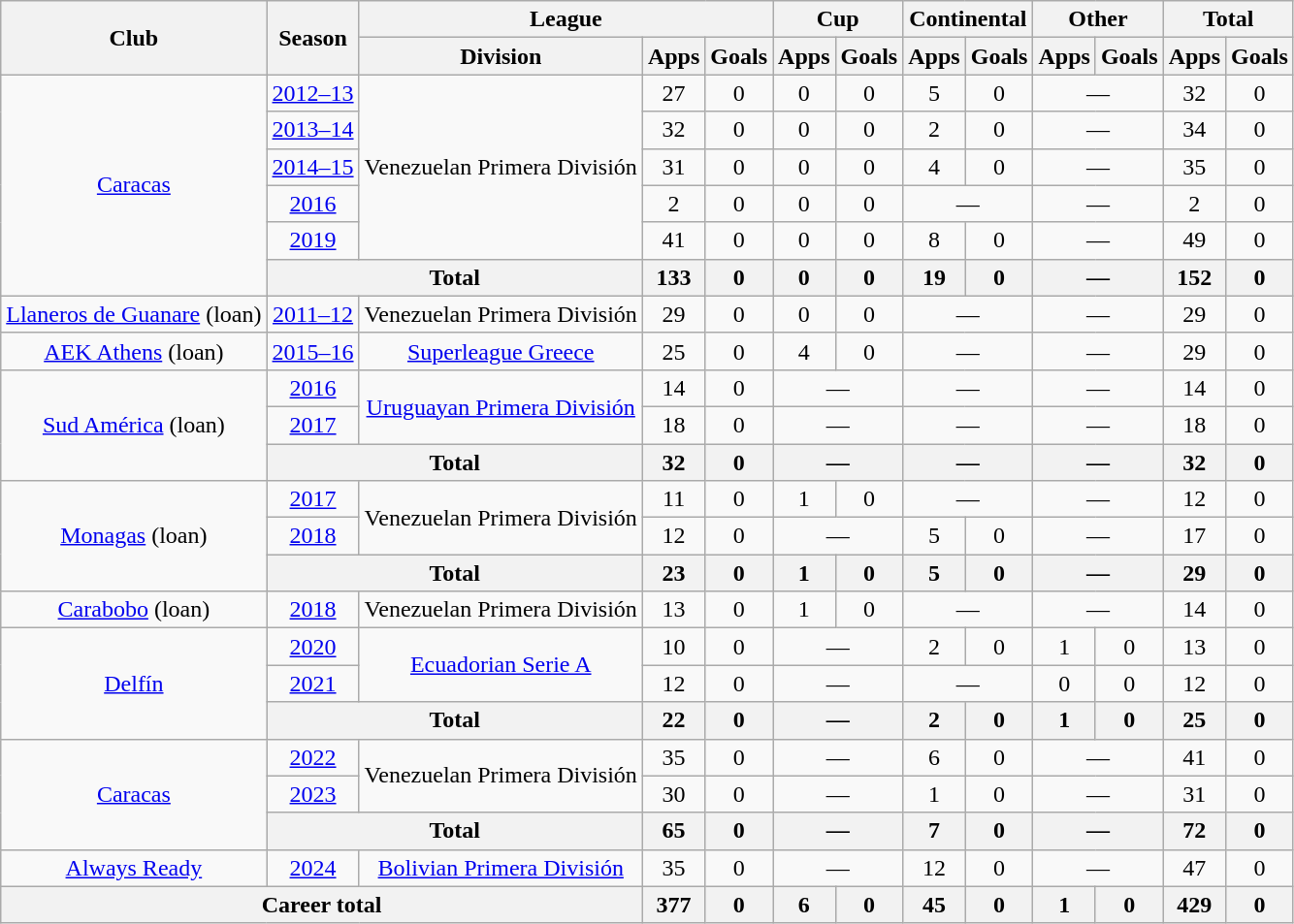<table class="wikitable" style="text-align: center;">
<tr>
<th rowspan="2">Club</th>
<th rowspan="2">Season</th>
<th colspan="3">League</th>
<th colspan="2">Cup</th>
<th colspan="2">Continental</th>
<th colspan="2">Other</th>
<th colspan="2">Total</th>
</tr>
<tr>
<th>Division</th>
<th>Apps</th>
<th>Goals</th>
<th>Apps</th>
<th>Goals</th>
<th>Apps</th>
<th>Goals</th>
<th>Apps</th>
<th>Goals</th>
<th>Apps</th>
<th>Goals</th>
</tr>
<tr>
<td rowspan="6"><a href='#'>Caracas</a></td>
<td><a href='#'>2012–13</a></td>
<td rowspan="5">Venezuelan Primera División</td>
<td>27</td>
<td>0</td>
<td>0</td>
<td>0</td>
<td>5</td>
<td>0</td>
<td colspan="2">—</td>
<td>32</td>
<td>0</td>
</tr>
<tr>
<td><a href='#'>2013–14</a></td>
<td>32</td>
<td>0</td>
<td>0</td>
<td>0</td>
<td>2</td>
<td>0</td>
<td colspan="2">—</td>
<td>34</td>
<td>0</td>
</tr>
<tr>
<td><a href='#'>2014–15</a></td>
<td>31</td>
<td>0</td>
<td>0</td>
<td>0</td>
<td>4</td>
<td>0</td>
<td colspan="2">—</td>
<td>35</td>
<td>0</td>
</tr>
<tr>
<td><a href='#'>2016</a></td>
<td>2</td>
<td>0</td>
<td>0</td>
<td>0</td>
<td colspan="2">—</td>
<td colspan="2">—</td>
<td>2</td>
<td>0</td>
</tr>
<tr>
<td><a href='#'>2019</a></td>
<td>41</td>
<td>0</td>
<td>0</td>
<td>0</td>
<td>8</td>
<td>0</td>
<td colspan="2">—</td>
<td>49</td>
<td>0</td>
</tr>
<tr>
<th colspan="2">Total</th>
<th>133</th>
<th>0</th>
<th>0</th>
<th>0</th>
<th>19</th>
<th>0</th>
<th colspan="2">—</th>
<th>152</th>
<th>0</th>
</tr>
<tr>
<td><a href='#'>Llaneros de Guanare</a> (loan)</td>
<td><a href='#'>2011–12</a></td>
<td>Venezuelan Primera División</td>
<td>29</td>
<td>0</td>
<td>0</td>
<td>0</td>
<td colspan="2">—</td>
<td colspan="2">—</td>
<td>29</td>
<td>0</td>
</tr>
<tr>
<td><a href='#'>AEK Athens</a> (loan)</td>
<td><a href='#'>2015–16</a></td>
<td><a href='#'>Superleague Greece</a></td>
<td>25</td>
<td>0</td>
<td>4</td>
<td>0</td>
<td colspan="2">—</td>
<td colspan="2">—</td>
<td>29</td>
<td>0</td>
</tr>
<tr>
<td rowspan="3"><a href='#'>Sud América</a> (loan)</td>
<td><a href='#'>2016</a></td>
<td rowspan="2"><a href='#'>Uruguayan Primera División</a></td>
<td>14</td>
<td>0</td>
<td colspan="2">—</td>
<td colspan="2">—</td>
<td colspan="2">—</td>
<td>14</td>
<td>0</td>
</tr>
<tr>
<td><a href='#'>2017</a></td>
<td>18</td>
<td>0</td>
<td colspan="2">—</td>
<td colspan="2">—</td>
<td colspan="2">—</td>
<td>18</td>
<td>0</td>
</tr>
<tr>
<th colspan="2">Total</th>
<th>32</th>
<th>0</th>
<th colspan="2">—</th>
<th colspan="2">—</th>
<th colspan="2">—</th>
<th>32</th>
<th>0</th>
</tr>
<tr>
<td rowspan="3"><a href='#'>Monagas</a> (loan)</td>
<td><a href='#'>2017</a></td>
<td rowspan="2">Venezuelan Primera División</td>
<td>11</td>
<td>0</td>
<td>1</td>
<td>0</td>
<td colspan="2">—</td>
<td colspan="2">—</td>
<td>12</td>
<td>0</td>
</tr>
<tr>
<td><a href='#'>2018</a></td>
<td>12</td>
<td>0</td>
<td colspan="2">—</td>
<td>5</td>
<td>0</td>
<td colspan="2">—</td>
<td>17</td>
<td>0</td>
</tr>
<tr>
<th colspan="2">Total</th>
<th>23</th>
<th>0</th>
<th>1</th>
<th>0</th>
<th>5</th>
<th>0</th>
<th colspan="2">—</th>
<th>29</th>
<th>0</th>
</tr>
<tr>
<td><a href='#'>Carabobo</a> (loan)</td>
<td><a href='#'>2018</a></td>
<td>Venezuelan Primera División</td>
<td>13</td>
<td>0</td>
<td>1</td>
<td>0</td>
<td colspan="2">—</td>
<td colspan="2">—</td>
<td>14</td>
<td>0</td>
</tr>
<tr>
<td rowspan="3"><a href='#'>Delfín</a></td>
<td><a href='#'>2020</a></td>
<td rowspan="2"><a href='#'>Ecuadorian Serie A</a></td>
<td>10</td>
<td>0</td>
<td colspan="2">—</td>
<td>2</td>
<td>0</td>
<td>1</td>
<td>0</td>
<td>13</td>
<td>0</td>
</tr>
<tr>
<td><a href='#'>2021</a></td>
<td>12</td>
<td>0</td>
<td colspan="2">—</td>
<td colspan="2">—</td>
<td>0</td>
<td>0</td>
<td>12</td>
<td>0</td>
</tr>
<tr>
<th colspan="2">Total</th>
<th>22</th>
<th>0</th>
<th colspan="2">—</th>
<th>2</th>
<th>0</th>
<th>1</th>
<th>0</th>
<th>25</th>
<th>0</th>
</tr>
<tr>
<td rowspan="3"><a href='#'>Caracas</a></td>
<td><a href='#'>2022</a></td>
<td rowspan="2">Venezuelan Primera División</td>
<td>35</td>
<td>0</td>
<td colspan="2">—</td>
<td>6</td>
<td>0</td>
<td colspan="2">—</td>
<td>41</td>
<td>0</td>
</tr>
<tr>
<td><a href='#'>2023</a></td>
<td>30</td>
<td>0</td>
<td colspan="2">—</td>
<td>1</td>
<td>0</td>
<td colspan="2">—</td>
<td>31</td>
<td>0</td>
</tr>
<tr>
<th colspan="2">Total</th>
<th>65</th>
<th>0</th>
<th colspan="2">—</th>
<th>7</th>
<th>0</th>
<th colspan="2">—</th>
<th>72</th>
<th>0</th>
</tr>
<tr>
<td><a href='#'>Always Ready</a></td>
<td><a href='#'>2024</a></td>
<td><a href='#'>Bolivian Primera División</a></td>
<td>35</td>
<td>0</td>
<td colspan="2">—</td>
<td>12</td>
<td>0</td>
<td colspan="2">—</td>
<td>47</td>
<td>0</td>
</tr>
<tr>
<th colspan="3">Career total</th>
<th>377</th>
<th>0</th>
<th>6</th>
<th>0</th>
<th>45</th>
<th>0</th>
<th>1</th>
<th>0</th>
<th>429</th>
<th>0</th>
</tr>
</table>
